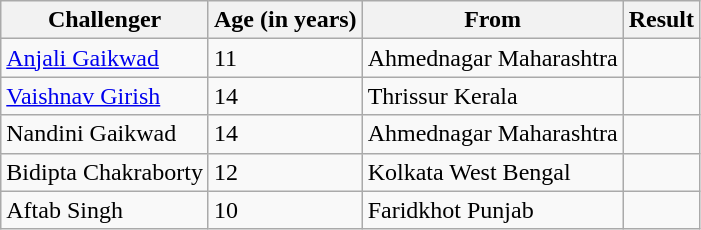<table class="wikitable sortable mw-collapsible">
<tr>
<th>Challenger</th>
<th>Age (in years)</th>
<th>From</th>
<th>Result</th>
</tr>
<tr>
<td><a href='#'>Anjali Gaikwad</a></td>
<td>11</td>
<td>Ahmednagar Maharashtra</td>
<td></td>
</tr>
<tr>
<td><a href='#'>Vaishnav Girish</a></td>
<td>14</td>
<td>Thrissur Kerala</td>
<td></td>
</tr>
<tr>
<td>Nandini Gaikwad</td>
<td>14</td>
<td>Ahmednagar Maharashtra</td>
<td></td>
</tr>
<tr>
<td>Bidipta Chakraborty</td>
<td>12</td>
<td>Kolkata West Bengal</td>
<td></td>
</tr>
<tr>
<td>Aftab Singh</td>
<td>10</td>
<td>Faridkhot Punjab</td>
<td></td>
</tr>
</table>
